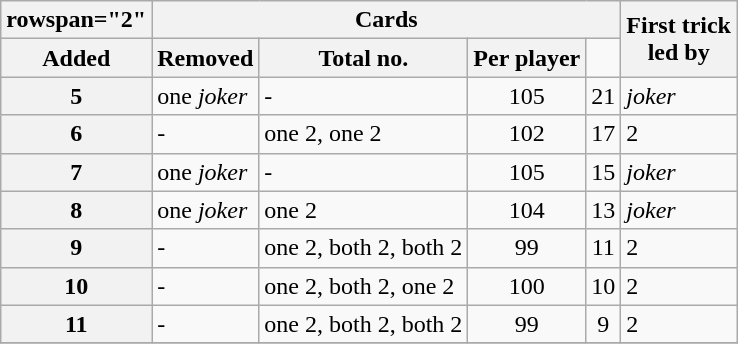<table class="wikitable">
<tr>
<th>rowspan="2" </th>
<th colspan="4">Cards</th>
<th rowspan="2">First trick<br>led by</th>
</tr>
<tr>
<th>Added</th>
<th>Removed</th>
<th>Total no.</th>
<th>Per player</th>
</tr>
<tr>
<th>5</th>
<td>one <em>joker</em></td>
<td>-</td>
<td align="center">105</td>
<td align="center">21</td>
<td><em>joker</em></td>
</tr>
<tr>
<th>6</th>
<td>-</td>
<td>one 2, one 2</td>
<td align="center">102</td>
<td align="center">17</td>
<td>2</td>
</tr>
<tr>
<th>7</th>
<td>one <em>joker</em></td>
<td>-</td>
<td align="center">105</td>
<td align="center">15</td>
<td><em>joker</em></td>
</tr>
<tr>
<th>8</th>
<td>one <em>joker</em></td>
<td>one 2</td>
<td align="center">104</td>
<td align="center">13</td>
<td><em>joker</em></td>
</tr>
<tr>
<th>9</th>
<td>-</td>
<td>one 2, both 2, both 2</td>
<td align="center">99</td>
<td align="center">11</td>
<td>2</td>
</tr>
<tr>
<th>10</th>
<td>-</td>
<td>one 2, both 2, one 2</td>
<td align="center">100</td>
<td align="center">10</td>
<td>2</td>
</tr>
<tr>
<th>11</th>
<td>-</td>
<td>one 2, both 2, both 2</td>
<td align="center">99</td>
<td align="center">9</td>
<td>2</td>
</tr>
<tr>
</tr>
</table>
